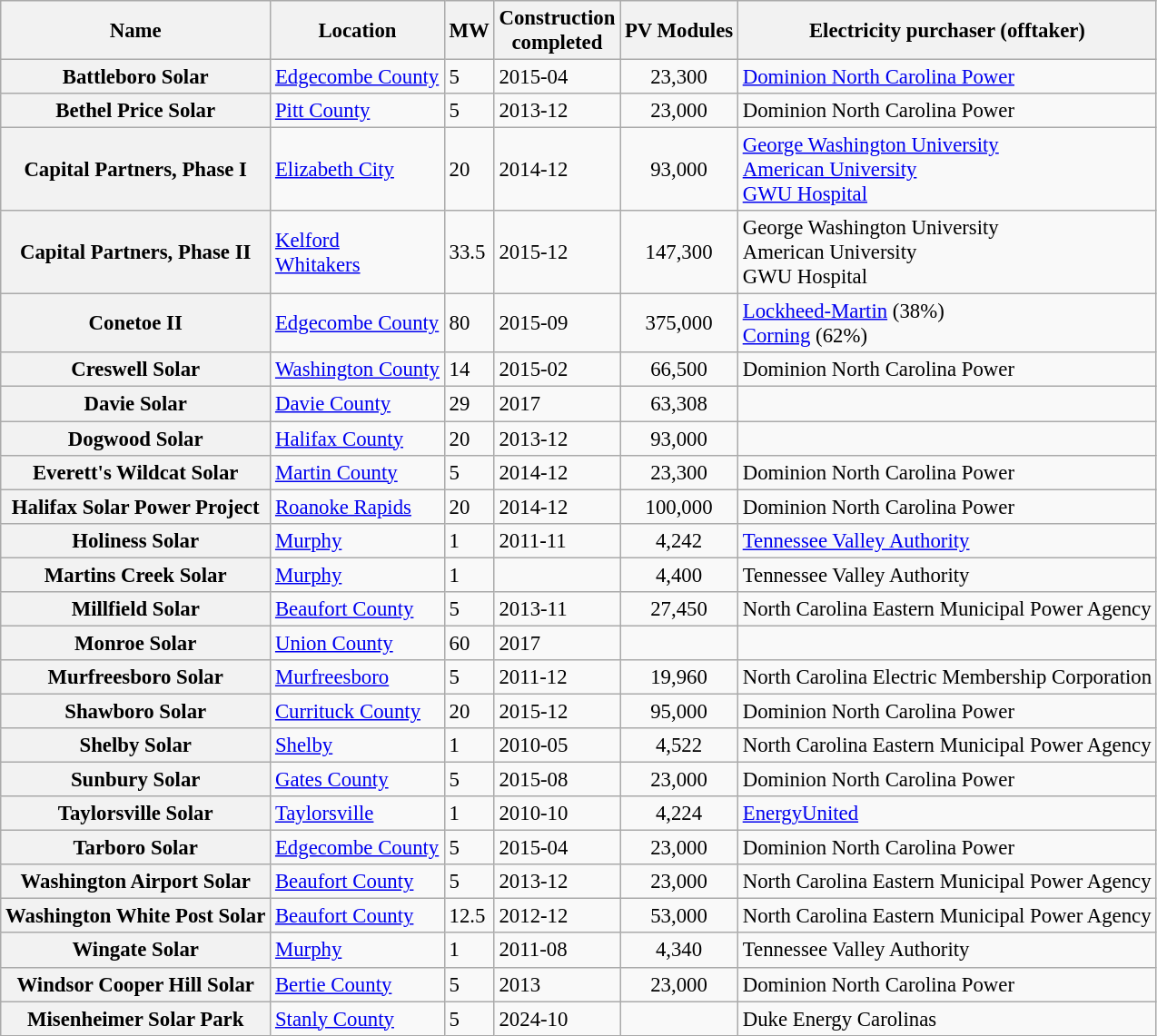<table class="wikitable sortable" style="font-size:95%;">
<tr>
<th>Name</th>
<th>Location</th>
<th>MW</th>
<th>Construction<br>completed</th>
<th>PV Modules</th>
<th>Electricity purchaser (offtaker)</th>
</tr>
<tr>
<th>Battleboro Solar</th>
<td><a href='#'>Edgecombe County</a></td>
<td>5</td>
<td>2015-04</td>
<td style="text-align:center;">23,300</td>
<td><a href='#'>Dominion North Carolina Power</a></td>
</tr>
<tr>
<th>Bethel Price Solar</th>
<td><a href='#'>Pitt County</a></td>
<td>5</td>
<td>2013-12</td>
<td style="text-align:center;">23,000</td>
<td>Dominion North Carolina Power</td>
</tr>
<tr>
<th>Capital Partners, Phase I</th>
<td><a href='#'>Elizabeth City</a></td>
<td>20</td>
<td>2014-12</td>
<td style="text-align:center;">93,000</td>
<td><a href='#'>George Washington University</a><br><a href='#'>American University</a><br><a href='#'>GWU Hospital</a></td>
</tr>
<tr>
<th>Capital Partners, Phase II</th>
<td><a href='#'>Kelford</a><br><a href='#'>Whitakers</a></td>
<td>33.5</td>
<td>2015-12</td>
<td style="text-align:center;">147,300</td>
<td>George Washington University<br>American University<br>GWU Hospital</td>
</tr>
<tr>
<th>Conetoe II</th>
<td><a href='#'>Edgecombe County</a></td>
<td>80</td>
<td>2015-09</td>
<td style="text-align:center;">375,000</td>
<td><a href='#'>Lockheed-Martin</a> (38%)<br><a href='#'>Corning</a> (62%)</td>
</tr>
<tr>
<th>Creswell Solar</th>
<td><a href='#'>Washington County</a></td>
<td>14</td>
<td>2015-02</td>
<td style="text-align:center;">66,500</td>
<td>Dominion North Carolina Power</td>
</tr>
<tr>
<th>Davie Solar</th>
<td><a href='#'>Davie County</a></td>
<td>29</td>
<td>2017</td>
<td style="text-align:center;">63,308</td>
<td></td>
</tr>
<tr>
<th>Dogwood Solar</th>
<td><a href='#'>Halifax County</a></td>
<td>20</td>
<td>2013-12</td>
<td style="text-align:center;">93,000</td>
<td></td>
</tr>
<tr>
<th>Everett's Wildcat Solar</th>
<td><a href='#'>Martin County</a></td>
<td>5</td>
<td>2014-12</td>
<td style="text-align:center;">23,300</td>
<td>Dominion North Carolina Power</td>
</tr>
<tr>
<th>Halifax Solar Power Project</th>
<td><a href='#'>Roanoke Rapids</a></td>
<td>20</td>
<td>2014-12</td>
<td style="text-align:center;">100,000</td>
<td>Dominion North Carolina Power</td>
</tr>
<tr>
<th>Holiness Solar</th>
<td><a href='#'>Murphy</a></td>
<td>1</td>
<td>2011-11</td>
<td style="text-align:center;">4,242</td>
<td><a href='#'>Tennessee Valley Authority</a></td>
</tr>
<tr>
<th>Martins Creek Solar</th>
<td><a href='#'>Murphy</a></td>
<td>1</td>
<td></td>
<td style="text-align:center;">4,400</td>
<td>Tennessee Valley Authority</td>
</tr>
<tr>
<th>Millfield Solar</th>
<td><a href='#'>Beaufort County</a></td>
<td>5</td>
<td>2013-11</td>
<td style="text-align:center;">27,450</td>
<td>North Carolina Eastern Municipal Power Agency</td>
</tr>
<tr>
<th>Monroe Solar</th>
<td><a href='#'>Union County</a></td>
<td>60</td>
<td>2017</td>
<td style="text-align:center;"></td>
<td></td>
</tr>
<tr>
<th>Murfreesboro Solar</th>
<td><a href='#'>Murfreesboro</a></td>
<td>5</td>
<td>2011-12</td>
<td style="text-align:center;">19,960</td>
<td>North Carolina Electric Membership Corporation</td>
</tr>
<tr>
<th>Shawboro Solar</th>
<td><a href='#'>Currituck County</a></td>
<td>20</td>
<td>2015-12</td>
<td style="text-align:center;">95,000</td>
<td>Dominion North Carolina Power</td>
</tr>
<tr>
<th>Shelby Solar</th>
<td><a href='#'>Shelby</a></td>
<td>1</td>
<td>2010-05</td>
<td style="text-align:center;">4,522</td>
<td>North Carolina Eastern Municipal Power Agency</td>
</tr>
<tr>
<th>Sunbury Solar</th>
<td><a href='#'>Gates County</a></td>
<td>5</td>
<td>2015-08</td>
<td style="text-align:center;">23,000</td>
<td>Dominion North Carolina Power</td>
</tr>
<tr>
<th>Taylorsville Solar</th>
<td><a href='#'>Taylorsville</a></td>
<td>1</td>
<td>2010-10</td>
<td style="text-align:center;">4,224</td>
<td><a href='#'>EnergyUnited</a></td>
</tr>
<tr>
<th>Tarboro Solar</th>
<td><a href='#'>Edgecombe County</a></td>
<td>5</td>
<td>2015-04</td>
<td style="text-align:center;">23,000</td>
<td>Dominion North Carolina Power</td>
</tr>
<tr>
<th>Washington Airport Solar</th>
<td><a href='#'>Beaufort County</a></td>
<td>5</td>
<td>2013-12</td>
<td style="text-align:center;">23,000</td>
<td>North Carolina Eastern Municipal Power Agency</td>
</tr>
<tr>
<th>Washington White Post Solar</th>
<td><a href='#'>Beaufort County</a></td>
<td>12.5</td>
<td>2012-12</td>
<td style="text-align:center;">53,000</td>
<td>North Carolina Eastern Municipal Power Agency</td>
</tr>
<tr>
<th>Wingate Solar</th>
<td><a href='#'>Murphy</a></td>
<td>1</td>
<td>2011-08</td>
<td style="text-align:center;">4,340</td>
<td>Tennessee Valley Authority</td>
</tr>
<tr>
<th>Windsor Cooper Hill Solar</th>
<td><a href='#'>Bertie County</a></td>
<td>5</td>
<td>2013</td>
<td style="text-align:center;">23,000</td>
<td>Dominion North Carolina Power</td>
</tr>
<tr>
<th>Misenheimer Solar Park</th>
<td><a href='#'>Stanly County</a></td>
<td>5</td>
<td>2024-10</td>
<td></td>
<td>Duke Energy Carolinas</td>
</tr>
</table>
